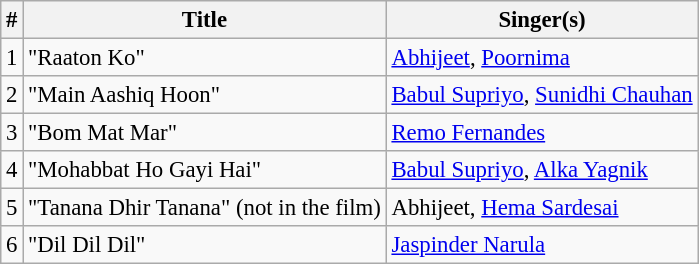<table class="wikitable" style="font-size:95%;">
<tr>
<th>#</th>
<th>Title</th>
<th>Singer(s)</th>
</tr>
<tr>
<td>1</td>
<td>"Raaton Ko"</td>
<td><a href='#'>Abhijeet</a>, <a href='#'>Poornima</a></td>
</tr>
<tr>
<td>2</td>
<td>"Main Aashiq Hoon"</td>
<td><a href='#'>Babul Supriyo</a>, <a href='#'>Sunidhi Chauhan</a></td>
</tr>
<tr>
<td>3</td>
<td>"Bom Mat Mar"</td>
<td><a href='#'>Remo Fernandes</a></td>
</tr>
<tr>
<td>4</td>
<td>"Mohabbat Ho Gayi Hai"</td>
<td><a href='#'>Babul Supriyo</a>, <a href='#'>Alka Yagnik</a></td>
</tr>
<tr>
<td>5</td>
<td>"Tanana Dhir Tanana" (not in the film)</td>
<td>Abhijeet, <a href='#'>Hema Sardesai</a></td>
</tr>
<tr>
<td>6</td>
<td>"Dil Dil Dil"</td>
<td><a href='#'>Jaspinder Narula</a></td>
</tr>
</table>
